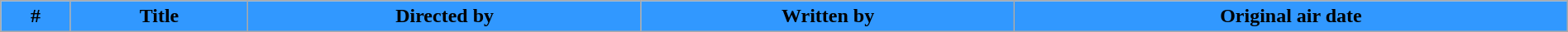<table class="wikitable plainrowheaders" style="width:100%; margin:auto;">
<tr>
<th style="background-color: #3198FF;">#</th>
<th style="background-color: #3198FF;">Title</th>
<th style="background-color: #3198FF;">Directed by</th>
<th style="background-color: #3198FF;">Written by</th>
<th style="background-color: #3198FF;">Original air date<br>











</th>
</tr>
</table>
